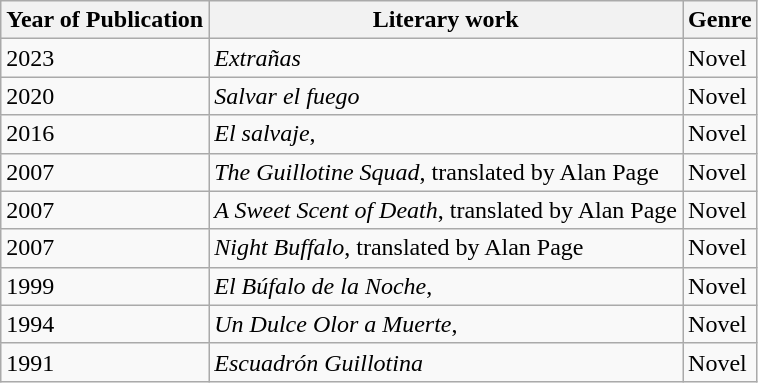<table class="wikitable sortable">
<tr>
<th>Year of Publication</th>
<th>Literary work</th>
<th>Genre</th>
</tr>
<tr>
<td>2023</td>
<td><em>Extrañas </em></td>
<td>Novel</td>
</tr>
<tr>
<td>2020</td>
<td><em>Salvar el fuego</em></td>
<td>Novel</td>
</tr>
<tr>
<td>2016</td>
<td><em>El salvaje</em>, </td>
<td>Novel</td>
</tr>
<tr>
<td>2007</td>
<td><em>The Guillotine Squad</em>, translated by Alan Page </td>
<td>Novel</td>
</tr>
<tr>
<td>2007</td>
<td><em>A Sweet Scent of Death</em>, translated by Alan Page </td>
<td>Novel</td>
</tr>
<tr>
<td>2007</td>
<td><em>Night Buffalo</em>, translated by Alan Page </td>
<td>Novel</td>
</tr>
<tr>
<td>1999</td>
<td><em>El Búfalo de la Noche</em>, </td>
<td>Novel</td>
</tr>
<tr>
<td>1994</td>
<td><em>Un Dulce Olor a Muerte</em>, </td>
<td>Novel</td>
</tr>
<tr>
<td>1991</td>
<td><em>Escuadrón Guillotina</em></td>
<td>Novel</td>
</tr>
</table>
